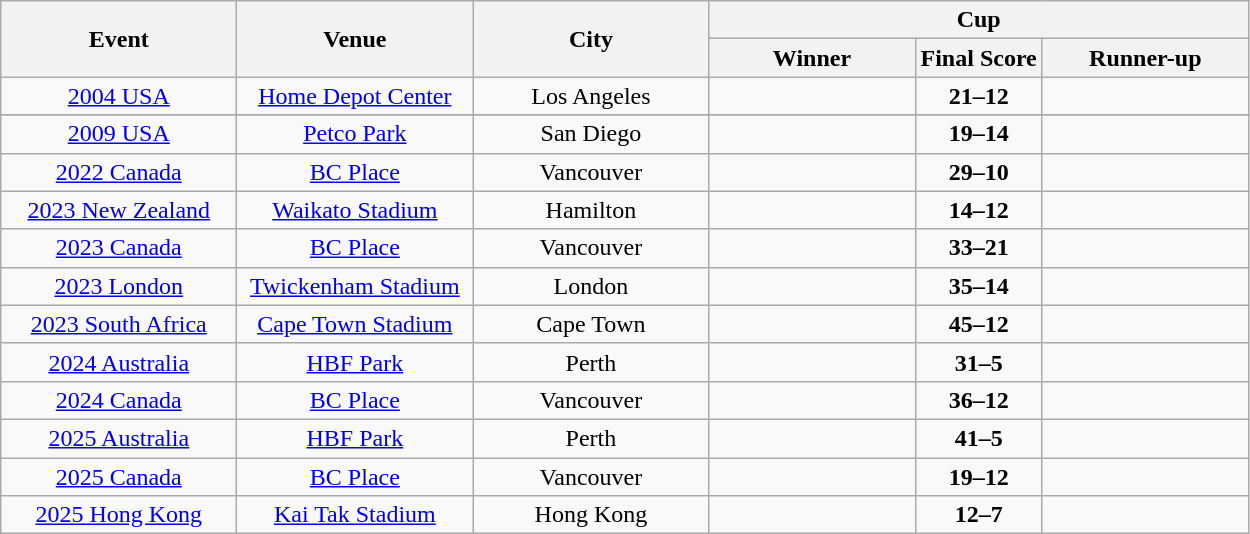<table class="wikitable" style="font-size: %; width: %; text-align: center;">
<tr>
<th rowspan=2 width= 150px>Event</th>
<th rowspan=2 width= 150px>Venue</th>
<th rowspan=2 width= 150px>City</th>
<th colspan=3>Cup</th>
</tr>
<tr>
<th width= 130px>Winner</th>
<th width= px>Final Score</th>
<th width= 130px>Runner-up</th>
</tr>
<tr>
<td><a href='#'>2004 USA</a></td>
<td><a href='#'>Home Depot Center</a></td>
<td>Los Angeles</td>
<td><strong></strong></td>
<td><strong>21–12</strong></td>
<td></td>
</tr>
<tr style="background: #D0E6FF;">
</tr>
<tr>
<td><a href='#'>2009 USA</a></td>
<td><a href='#'>Petco Park</a></td>
<td>San Diego</td>
<td><strong></strong></td>
<td><strong>19–14</strong></td>
<td></td>
</tr>
<tr>
<td><a href='#'>2022 Canada</a></td>
<td><a href='#'>BC Place</a></td>
<td>Vancouver</td>
<td><strong></strong></td>
<td><strong>29–10</strong></td>
<td></td>
</tr>
<tr>
<td><a href='#'>2023 New Zealand</a></td>
<td><a href='#'>Waikato Stadium</a></td>
<td>Hamilton</td>
<td><strong></strong></td>
<td><strong>14–12</strong></td>
<td></td>
</tr>
<tr>
<td><a href='#'>2023 Canada</a></td>
<td><a href='#'>BC Place</a></td>
<td>Vancouver</td>
<td><strong></strong></td>
<td><strong>33–21</strong></td>
<td></td>
</tr>
<tr>
<td><a href='#'>2023 London</a></td>
<td><a href='#'>Twickenham Stadium</a></td>
<td>London</td>
<td><strong></strong></td>
<td><strong>35–14</strong></td>
<td></td>
</tr>
<tr>
<td><a href='#'>2023 South Africa</a></td>
<td><a href='#'>Cape Town Stadium</a></td>
<td>Cape Town</td>
<td><strong></strong></td>
<td><strong>45–12</strong></td>
<td></td>
</tr>
<tr>
<td><a href='#'>2024 Australia</a></td>
<td><a href='#'>HBF Park</a></td>
<td>Perth</td>
<td><strong></strong></td>
<td><strong>31–5</strong></td>
<td></td>
</tr>
<tr>
<td><a href='#'>2024 Canada</a></td>
<td><a href='#'>BC Place</a></td>
<td>Vancouver</td>
<td><strong></strong></td>
<td><strong>36–12</strong></td>
<td></td>
</tr>
<tr>
<td><a href='#'>2025 Australia</a></td>
<td><a href='#'>HBF Park</a></td>
<td>Perth</td>
<td><strong></strong></td>
<td><strong>41–5</strong></td>
<td></td>
</tr>
<tr>
<td><a href='#'>2025 Canada</a></td>
<td><a href='#'>BC Place</a></td>
<td>Vancouver</td>
<td><strong></strong></td>
<td><strong>19–12</strong></td>
<td></td>
</tr>
<tr>
<td><a href='#'>2025 Hong Kong</a></td>
<td><a href='#'>Kai Tak Stadium</a></td>
<td>Hong Kong</td>
<td><strong></strong></td>
<td><strong>12–7</strong></td>
<td></td>
</tr>
</table>
